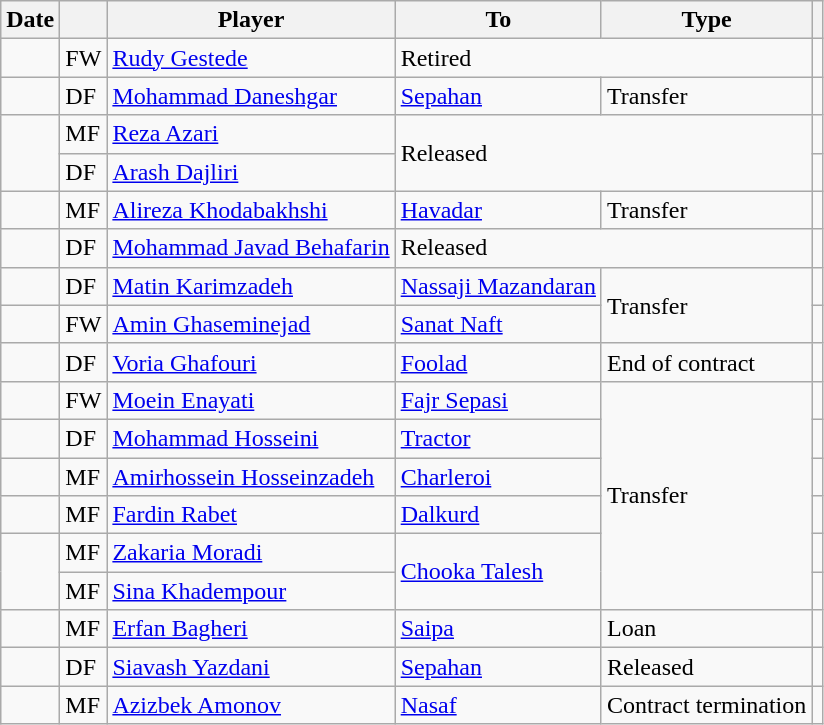<table class="wikitable">
<tr>
<th>Date</th>
<th></th>
<th>Player</th>
<th>To</th>
<th>Type</th>
<th></th>
</tr>
<tr>
<td></td>
<td>FW</td>
<td> <a href='#'>Rudy Gestede</a></td>
<td colspan="2">Retired</td>
<td align="center"></td>
</tr>
<tr>
<td></td>
<td>DF</td>
<td> <a href='#'>Mohammad Daneshgar</a></td>
<td><a href='#'>Sepahan</a></td>
<td>Transfer</td>
<td align="center"></td>
</tr>
<tr>
<td rowspan="2"></td>
<td>MF</td>
<td> <a href='#'>Reza Azari</a></td>
<td colspan="2" rowspan="2">Released</td>
<td align="center"></td>
</tr>
<tr>
<td>DF</td>
<td> <a href='#'>Arash Dajliri</a></td>
<td align="center"></td>
</tr>
<tr>
<td></td>
<td>MF</td>
<td> <a href='#'>Alireza Khodabakhshi</a></td>
<td><a href='#'>Havadar</a></td>
<td rowspan="1">Transfer</td>
<td align="center"></td>
</tr>
<tr>
<td></td>
<td>DF</td>
<td> <a href='#'>Mohammad Javad Behafarin</a></td>
<td colspan="2">Released</td>
<td align="center"></td>
</tr>
<tr>
<td></td>
<td>DF</td>
<td> <a href='#'>Matin Karimzadeh</a></td>
<td><a href='#'>Nassaji Mazandaran</a></td>
<td rowspan="2">Transfer</td>
<td align="center"></td>
</tr>
<tr>
<td></td>
<td>FW</td>
<td> <a href='#'>Amin Ghaseminejad</a></td>
<td><a href='#'>Sanat Naft</a></td>
<td align="center"></td>
</tr>
<tr>
<td></td>
<td>DF</td>
<td> <a href='#'>Voria Ghafouri</a></td>
<td><a href='#'>Foolad</a></td>
<td>End of contract</td>
<td align="center"></td>
</tr>
<tr>
<td></td>
<td>FW</td>
<td> <a href='#'>Moein Enayati</a></td>
<td><a href='#'>Fajr Sepasi</a></td>
<td rowspan="6">Transfer</td>
<td align="center"></td>
</tr>
<tr>
<td></td>
<td>DF</td>
<td> <a href='#'>Mohammad Hosseini</a></td>
<td><a href='#'>Tractor</a></td>
<td align="center"></td>
</tr>
<tr>
<td></td>
<td>MF</td>
<td> <a href='#'>Amirhossein Hosseinzadeh</a></td>
<td> <a href='#'>Charleroi</a></td>
<td align="center"></td>
</tr>
<tr>
<td></td>
<td>MF</td>
<td> <a href='#'>Fardin Rabet</a></td>
<td> <a href='#'>Dalkurd</a></td>
<td align="center"></td>
</tr>
<tr>
<td rowspan="2"></td>
<td>MF</td>
<td> <a href='#'>Zakaria Moradi</a></td>
<td rowspan="2"><a href='#'>Chooka Talesh</a></td>
<td align="center"></td>
</tr>
<tr>
<td>MF</td>
<td> <a href='#'>Sina Khadempour</a></td>
<td align="center"></td>
</tr>
<tr>
<td></td>
<td>MF</td>
<td> <a href='#'>Erfan Bagheri</a></td>
<td><a href='#'>Saipa</a></td>
<td>Loan</td>
<td align="center"></td>
</tr>
<tr>
<td></td>
<td>DF</td>
<td> <a href='#'>Siavash Yazdani</a></td>
<td><a href='#'>Sepahan</a></td>
<td>Released</td>
<td align="center"></td>
</tr>
<tr>
<td></td>
<td>MF</td>
<td> <a href='#'>Azizbek Amonov</a></td>
<td> <a href='#'>Nasaf</a></td>
<td>Contract termination</td>
<td align="center"></td>
</tr>
</table>
